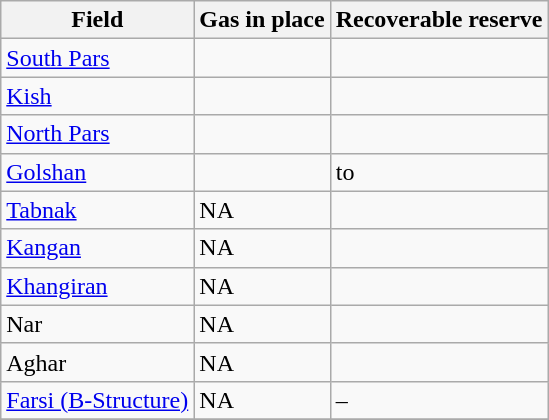<table class="wikitable">
<tr>
<th>Field</th>
<th>Gas in place</th>
<th>Recoverable reserve</th>
</tr>
<tr>
<td><a href='#'>South Pars</a></td>
<td></td>
<td></td>
</tr>
<tr>
<td><a href='#'>Kish</a></td>
<td></td>
<td></td>
</tr>
<tr>
<td><a href='#'>North Pars</a></td>
<td></td>
<td></td>
</tr>
<tr>
<td><a href='#'>Golshan</a></td>
<td></td>
<td> to </td>
</tr>
<tr>
<td><a href='#'>Tabnak</a></td>
<td>NA</td>
<td></td>
</tr>
<tr>
<td><a href='#'>Kangan</a></td>
<td>NA</td>
<td></td>
</tr>
<tr>
<td><a href='#'>Khangiran</a></td>
<td>NA</td>
<td></td>
</tr>
<tr>
<td>Nar</td>
<td>NA</td>
<td></td>
</tr>
<tr>
<td>Aghar</td>
<td>NA</td>
<td></td>
</tr>
<tr>
<td><a href='#'>Farsi (B-Structure)</a></td>
<td>NA</td>
<td> – </td>
</tr>
<tr>
</tr>
</table>
